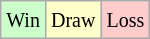<table class="wikitable">
<tr>
<td style="background-color: #CCFFCC;"><small>Win</small></td>
<td style="background-color: #FFFFCC;"><small>Draw</small></td>
<td style="background-color: #FFCCCC;"><small>Loss</small></td>
</tr>
</table>
